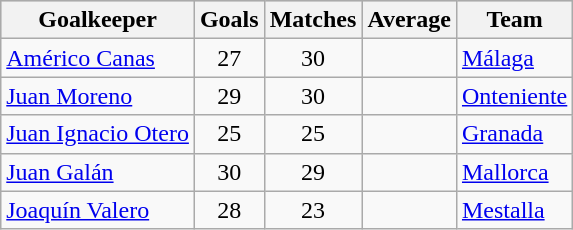<table class="wikitable sortable" class="wikitable">
<tr style="background:#ccc; text-align:center;">
<th>Goalkeeper</th>
<th>Goals</th>
<th>Matches</th>
<th>Average</th>
<th>Team</th>
</tr>
<tr>
<td> <a href='#'>Américo Canas</a></td>
<td style="text-align:center;">27</td>
<td style="text-align:center;">30</td>
<td style="text-align:center;"></td>
<td><a href='#'>Málaga</a></td>
</tr>
<tr>
<td> <a href='#'>Juan Moreno</a></td>
<td style="text-align:center;">29</td>
<td style="text-align:center;">30</td>
<td style="text-align:center;"></td>
<td><a href='#'>Onteniente</a></td>
</tr>
<tr>
<td> <a href='#'>Juan Ignacio Otero</a></td>
<td style="text-align:center;">25</td>
<td style="text-align:center;">25</td>
<td style="text-align:center;"></td>
<td><a href='#'>Granada</a></td>
</tr>
<tr>
<td> <a href='#'>Juan Galán</a></td>
<td style="text-align:center;">30</td>
<td style="text-align:center;">29</td>
<td style="text-align:center;"></td>
<td><a href='#'>Mallorca</a></td>
</tr>
<tr>
<td> <a href='#'>Joaquín Valero</a></td>
<td style="text-align:center;">28</td>
<td style="text-align:center;">23</td>
<td style="text-align:center;"></td>
<td><a href='#'>Mestalla</a></td>
</tr>
</table>
